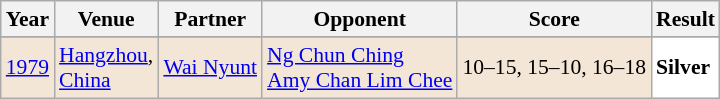<table class="sortable wikitable" style="font-size: 90%;">
<tr>
<th>Year</th>
<th>Venue</th>
<th>Partner</th>
<th>Opponent</th>
<th>Score</th>
<th>Result</th>
</tr>
<tr>
</tr>
<tr style="background:#F3E6D7">
<td align="center"><a href='#'>1979</a></td>
<td align="left"><a href='#'>Hangzhou</a>, <br><a href='#'>China</a></td>
<td align="left"> <a href='#'>Wai Nyunt</a></td>
<td align="left"> <a href='#'>Ng Chun Ching</a><br>  <a href='#'>Amy Chan Lim Chee</a></td>
<td align="left">10–15, 15–10, 16–18</td>
<td style="text-align:left; background:white"> <strong>Silver</strong></td>
</tr>
</table>
